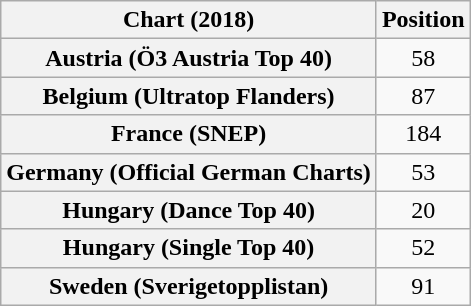<table class="wikitable sortable plainrowheaders" style="text-align:center">
<tr>
<th scope="col">Chart (2018)</th>
<th scope="col">Position</th>
</tr>
<tr>
<th scope="row">Austria (Ö3 Austria Top 40)</th>
<td>58</td>
</tr>
<tr>
<th scope="row">Belgium (Ultratop Flanders)</th>
<td>87</td>
</tr>
<tr>
<th scope="row">France (SNEP)</th>
<td>184</td>
</tr>
<tr>
<th scope="row">Germany (Official German Charts)</th>
<td>53</td>
</tr>
<tr>
<th scope="row">Hungary (Dance Top 40)</th>
<td>20</td>
</tr>
<tr>
<th scope="row">Hungary (Single Top 40)</th>
<td>52</td>
</tr>
<tr>
<th scope="row">Sweden (Sverigetopplistan)</th>
<td>91</td>
</tr>
</table>
